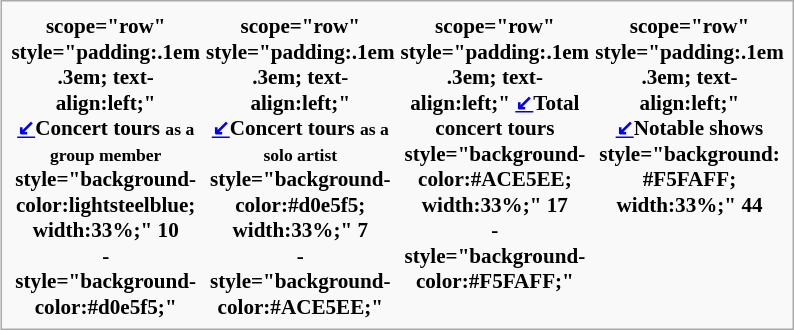<table class="infobox" style="width:22em; font-size: 88%; text-align:center;">
<tr>
</tr>
<tr>
<th>scope="row" style="padding:.1em .3em; text-align:left;"  <span><a href='#'>↙</a></span>Concert tours <small>as a group member</small><br> style="background-color:lightsteelblue; width:33%;"  10<br>- style="background-color:#d0e5f5;"</th>
<th>scope="row" style="padding:.1em .3em; text-align:left;"  <span><a href='#'>↙</a></span>Concert tours <small>as a solo artist</small><br> style="background-color:#d0e5f5; width:33%;"  7<br>- style="background-color:#ACE5EE;"</th>
<th>scope="row" style="padding:.1em .3em; text-align:left;"  <span><a href='#'>↙</a></span>Total concert tours<br> style="background-color:#ACE5EE; width:33%;"  17<br>- style="background-color:#F5FAFF;"</th>
<th>scope="row" style="padding:.1em .3em; text-align:left;"  <span><a href='#'>↙</a></span>Notable shows<br> style="background: #F5FAFF; width:33%;"  44</th>
</tr>
</table>
